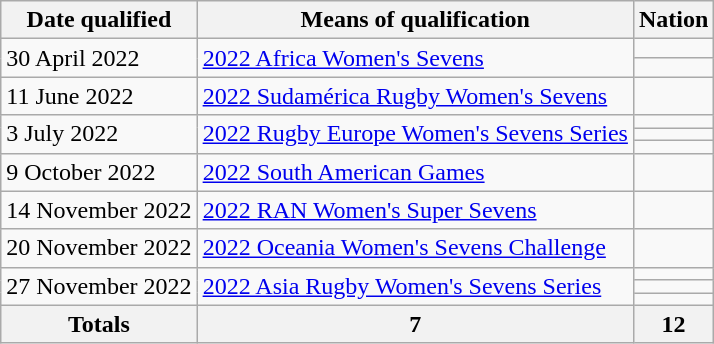<table class="wikitable sortable">
<tr>
<th>Date qualified</th>
<th>Means of qualification</th>
<th>Nation</th>
</tr>
<tr>
<td rowspan=2>30 April 2022</td>
<td rowspan=2><a href='#'>2022 Africa Women's Sevens</a></td>
<td></td>
</tr>
<tr>
<td></td>
</tr>
<tr>
<td>11 June 2022</td>
<td><a href='#'>2022 Sudamérica Rugby Women's Sevens</a></td>
<td></td>
</tr>
<tr>
<td rowspan=3>3 July 2022</td>
<td rowspan=3><a href='#'>2022 Rugby Europe Women's Sevens Series</a></td>
<td></td>
</tr>
<tr>
<td></td>
</tr>
<tr>
<td></td>
</tr>
<tr>
<td>9 October 2022</td>
<td><a href='#'>2022 South American Games</a></td>
<td></td>
</tr>
<tr>
<td>14 November 2022</td>
<td><a href='#'>2022 RAN Women's Super Sevens</a></td>
<td></td>
</tr>
<tr>
<td>20 November 2022</td>
<td><a href='#'>2022 Oceania Women's Sevens Challenge</a></td>
<td></td>
</tr>
<tr>
<td rowspan=3>27 November 2022</td>
<td rowspan=3><a href='#'>2022 Asia Rugby Women's Sevens Series</a></td>
<td></td>
</tr>
<tr>
<td></td>
</tr>
<tr>
<td></td>
</tr>
<tr>
<th>Totals</th>
<th>7</th>
<th>12</th>
</tr>
</table>
